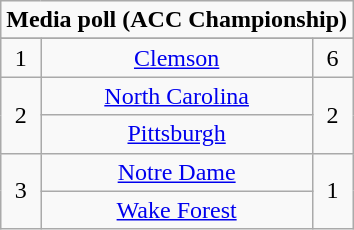<table class="wikitable" style="text-align: center;">
<tr>
<td Colspan="3"><strong>Media poll (ACC Championship)</strong></td>
</tr>
<tr>
</tr>
<tr>
<td>1</td>
<td><a href='#'>Clemson</a></td>
<td>6</td>
</tr>
<tr>
<td rowspan=2>2</td>
<td><a href='#'>North Carolina</a></td>
<td rowspan=2>2</td>
</tr>
<tr>
<td><a href='#'>Pittsburgh</a></td>
</tr>
<tr>
<td rowspan=2>3</td>
<td><a href='#'>Notre Dame</a></td>
<td rowspan=2>1</td>
</tr>
<tr>
<td><a href='#'>Wake Forest</a></td>
</tr>
</table>
